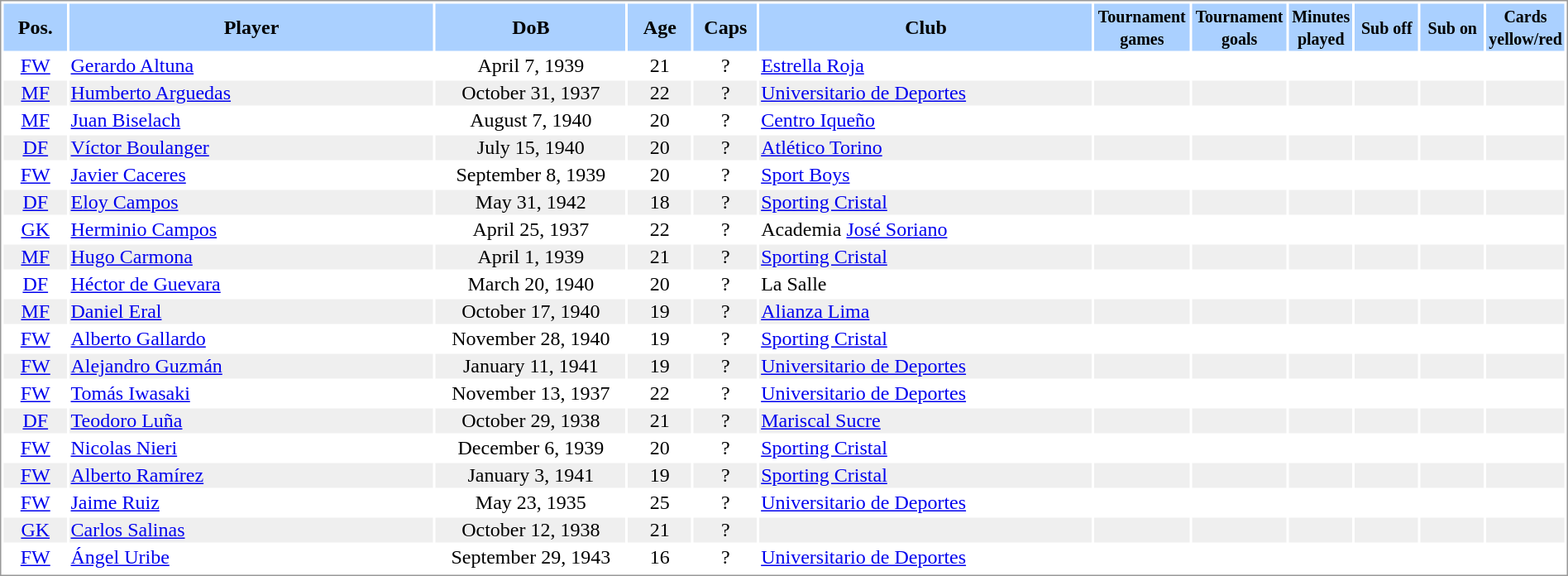<table border="0" width="100%" style="border: 1px solid #999; background-color:white; text-align:center">
<tr align="center" bgcolor="#AAD0FF">
<th width=4%>Pos.</th>
<th width=23%>Player</th>
<th width=12%>DoB</th>
<th width=4%>Age</th>
<th width=4%>Caps</th>
<th width=21%>Club</th>
<th width=6%><small>Tournament<br>games</small></th>
<th width=6%><small>Tournament<br>goals</small></th>
<th width=4%><small>Minutes<br>played</small></th>
<th width=4%><small>Sub off</small></th>
<th width=4%><small>Sub on</small></th>
<th width=4%><small>Cards<br>yellow/red</small></th>
</tr>
<tr>
<td><a href='#'>FW</a></td>
<td align="left"><a href='#'>Gerardo Altuna</a></td>
<td>April 7, 1939</td>
<td>21</td>
<td>?</td>
<td align="left"> <a href='#'>Estrella Roja</a></td>
<td></td>
<td></td>
<td></td>
<td></td>
<td></td>
<td></td>
</tr>
<tr bgcolor="#EFEFEF">
<td><a href='#'>MF</a></td>
<td align="left"><a href='#'>Humberto Arguedas</a></td>
<td>October 31, 1937</td>
<td>22</td>
<td>?</td>
<td align="left"> <a href='#'>Universitario de Deportes</a></td>
<td></td>
<td></td>
<td></td>
<td></td>
<td></td>
<td></td>
</tr>
<tr>
<td><a href='#'>MF</a></td>
<td align="left"><a href='#'>Juan Biselach</a></td>
<td>August 7, 1940</td>
<td>20</td>
<td>?</td>
<td align="left"> <a href='#'>Centro Iqueño</a></td>
<td></td>
<td></td>
<td></td>
<td></td>
<td></td>
<td></td>
</tr>
<tr bgcolor="#EFEFEF">
<td><a href='#'>DF</a></td>
<td align="left"><a href='#'>Víctor Boulanger</a></td>
<td>July 15, 1940</td>
<td>20</td>
<td>?</td>
<td align="left"> <a href='#'>Atlético Torino</a></td>
<td></td>
<td></td>
<td></td>
<td></td>
<td></td>
<td></td>
</tr>
<tr>
<td><a href='#'>FW</a></td>
<td align="left"><a href='#'>Javier Caceres</a></td>
<td>September 8, 1939</td>
<td>20</td>
<td>?</td>
<td align="left"> <a href='#'>Sport Boys</a></td>
<td></td>
<td></td>
<td></td>
<td></td>
<td></td>
<td></td>
</tr>
<tr bgcolor="#EFEFEF">
<td><a href='#'>DF</a></td>
<td align="left"><a href='#'>Eloy Campos</a></td>
<td>May 31, 1942</td>
<td>18</td>
<td>?</td>
<td align="left"> <a href='#'>Sporting Cristal</a></td>
<td></td>
<td></td>
<td></td>
<td></td>
<td></td>
<td></td>
</tr>
<tr>
<td><a href='#'>GK</a></td>
<td align="left"><a href='#'>Herminio Campos</a></td>
<td>April 25, 1937</td>
<td>22</td>
<td>?</td>
<td align="left"> Academia <a href='#'>José Soriano</a></td>
<td></td>
<td></td>
<td></td>
<td></td>
<td></td>
<td></td>
</tr>
<tr bgcolor="#EFEFEF">
<td><a href='#'>MF</a></td>
<td align="left"><a href='#'>Hugo Carmona</a></td>
<td>April 1, 1939</td>
<td>21</td>
<td>?</td>
<td align="left"> <a href='#'>Sporting Cristal</a></td>
<td></td>
<td></td>
<td></td>
<td></td>
<td></td>
<td></td>
</tr>
<tr>
<td><a href='#'>DF</a></td>
<td align="left"><a href='#'>Héctor de Guevara</a></td>
<td>March 20, 1940</td>
<td>20</td>
<td>?</td>
<td align="left"> La Salle</td>
<td></td>
<td></td>
<td></td>
<td></td>
<td></td>
<td></td>
</tr>
<tr bgcolor="#EFEFEF">
<td><a href='#'>MF</a></td>
<td align="left"><a href='#'>Daniel Eral</a></td>
<td>October 17, 1940</td>
<td>19</td>
<td>?</td>
<td align="left"> <a href='#'>Alianza Lima</a></td>
<td></td>
<td></td>
<td></td>
<td></td>
<td></td>
<td></td>
</tr>
<tr>
<td><a href='#'>FW</a></td>
<td align="left"><a href='#'>Alberto Gallardo</a></td>
<td>November 28, 1940</td>
<td>19</td>
<td>?</td>
<td align="left"> <a href='#'>Sporting Cristal</a></td>
<td></td>
<td></td>
<td></td>
<td></td>
<td></td>
<td></td>
</tr>
<tr bgcolor="#EFEFEF">
<td><a href='#'>FW</a></td>
<td align="left"><a href='#'>Alejandro Guzmán</a></td>
<td>January 11, 1941</td>
<td>19</td>
<td>?</td>
<td align="left"> <a href='#'>Universitario de Deportes</a></td>
<td></td>
<td></td>
<td></td>
<td></td>
<td></td>
<td></td>
</tr>
<tr>
<td><a href='#'>FW</a></td>
<td align="left"><a href='#'>Tomás Iwasaki</a></td>
<td>November 13, 1937</td>
<td>22</td>
<td>?</td>
<td align="left"> <a href='#'>Universitario de Deportes</a></td>
<td></td>
<td></td>
<td></td>
<td></td>
<td></td>
<td></td>
</tr>
<tr bgcolor="#EFEFEF">
<td><a href='#'>DF</a></td>
<td align="left"><a href='#'>Teodoro Luña</a></td>
<td>October 29, 1938</td>
<td>21</td>
<td>?</td>
<td align="left"> <a href='#'>Mariscal Sucre</a></td>
<td></td>
<td></td>
<td></td>
<td></td>
<td></td>
<td></td>
</tr>
<tr>
<td><a href='#'>FW</a></td>
<td align="left"><a href='#'>Nicolas Nieri</a></td>
<td>December 6, 1939</td>
<td>20</td>
<td>?</td>
<td align="left"> <a href='#'>Sporting Cristal</a></td>
<td></td>
<td></td>
<td></td>
<td></td>
<td></td>
<td></td>
</tr>
<tr bgcolor="#EFEFEF">
<td><a href='#'>FW</a></td>
<td align="left"><a href='#'>Alberto Ramírez</a></td>
<td>January 3, 1941</td>
<td>19</td>
<td>?</td>
<td align="left"> <a href='#'>Sporting Cristal</a></td>
<td></td>
<td></td>
<td></td>
<td></td>
<td></td>
<td></td>
</tr>
<tr>
<td><a href='#'>FW</a></td>
<td align="left"><a href='#'>Jaime Ruiz</a></td>
<td>May 23, 1935</td>
<td>25</td>
<td>?</td>
<td align="left"> <a href='#'>Universitario de Deportes</a></td>
<td></td>
<td></td>
<td></td>
<td></td>
<td></td>
<td></td>
</tr>
<tr bgcolor="#EFEFEF">
<td><a href='#'>GK</a></td>
<td align="left"><a href='#'>Carlos Salinas</a></td>
<td>October 12, 1938</td>
<td>21</td>
<td>?</td>
<td align="left"> </td>
<td></td>
<td></td>
<td></td>
<td></td>
<td></td>
<td></td>
</tr>
<tr>
<td><a href='#'>FW</a></td>
<td align="left"><a href='#'>Ángel Uribe</a></td>
<td>September 29, 1943</td>
<td>16</td>
<td>?</td>
<td align="left"> <a href='#'>Universitario de Deportes</a></td>
<td></td>
<td></td>
<td></td>
<td></td>
<td></td>
<td></td>
</tr>
<tr>
</tr>
</table>
